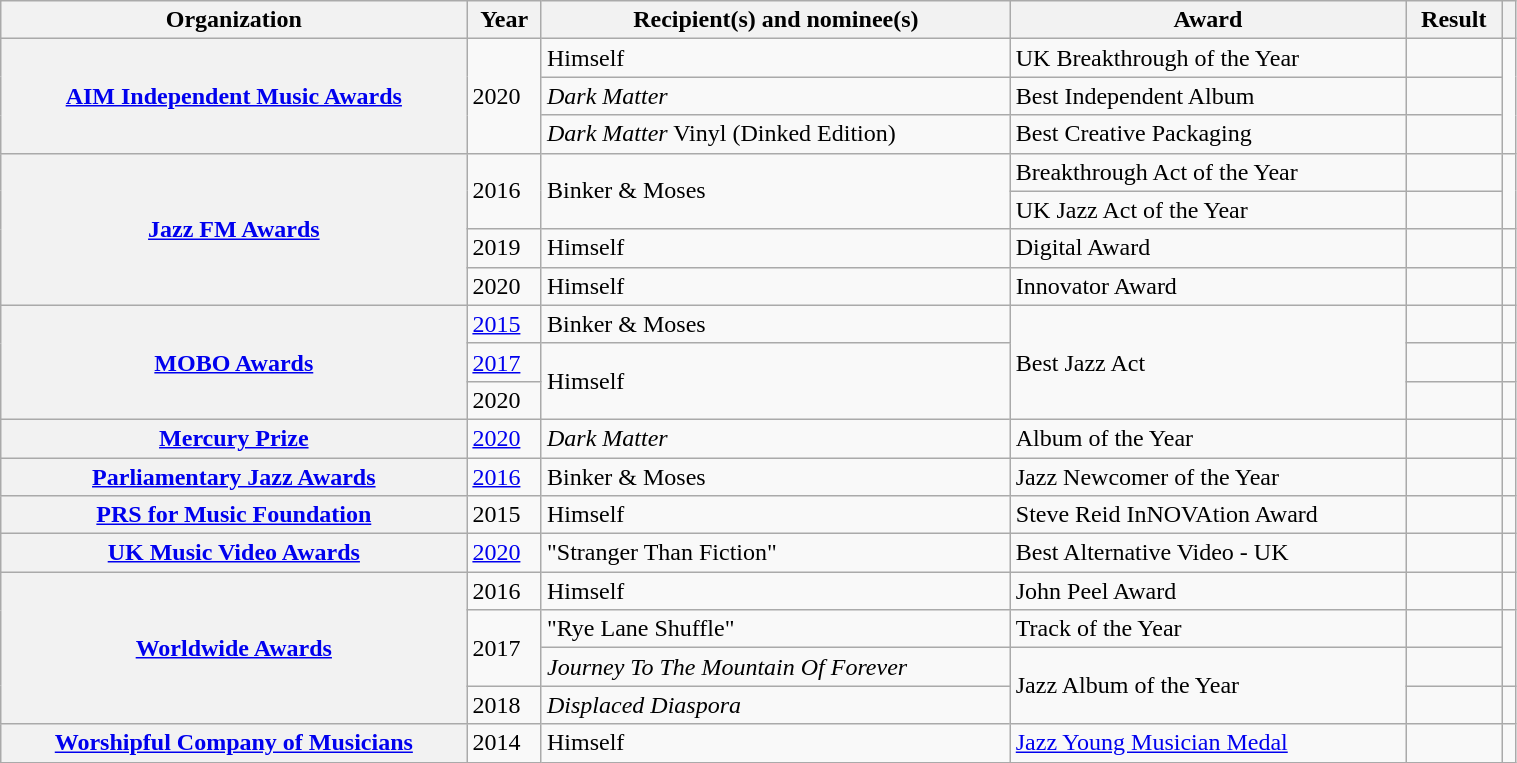<table class="wikitable sortable plainrowheaders" style="width: 80%;">
<tr>
<th scope="col">Organization</th>
<th scope="col">Year</th>
<th scope="col">Recipient(s) and nominee(s)</th>
<th scope="col">Award</th>
<th scope="col">Result</th>
<th class="unsortable" scope="col"></th>
</tr>
<tr>
<th rowspan="3" scope="row"><a href='#'>AIM Independent Music Awards</a></th>
<td rowspan="3">2020</td>
<td>Himself</td>
<td>UK Breakthrough of the Year</td>
<td></td>
<td rowspan="3" style="text-align:center;"></td>
</tr>
<tr>
<td><em>Dark Matter</em></td>
<td>Best Independent Album</td>
<td></td>
</tr>
<tr>
<td><em>Dark Matter</em> Vinyl (Dinked Edition)</td>
<td>Best Creative Packaging</td>
<td></td>
</tr>
<tr>
<th rowspan="4" scope="row"><a href='#'>Jazz FM Awards</a></th>
<td rowspan="2">2016</td>
<td rowspan="2">Binker & Moses</td>
<td>Breakthrough Act of the Year</td>
<td></td>
<td rowspan="2" style="text-align:center;"></td>
</tr>
<tr>
<td>UK Jazz Act of the Year</td>
<td></td>
</tr>
<tr>
<td>2019</td>
<td>Himself </td>
<td>Digital Award</td>
<td></td>
<td style="text-align:center;"></td>
</tr>
<tr>
<td>2020</td>
<td>Himself</td>
<td>Innovator Award</td>
<td></td>
<td style="text-align:center;"></td>
</tr>
<tr>
<th rowspan="3" scope="row"><a href='#'>MOBO Awards</a></th>
<td><a href='#'>2015</a></td>
<td>Binker & Moses</td>
<td rowspan="3">Best Jazz Act</td>
<td></td>
<td style="text-align:center;"></td>
</tr>
<tr>
<td><a href='#'>2017</a></td>
<td rowspan="2">Himself</td>
<td></td>
<td style="text-align:center;"></td>
</tr>
<tr>
<td>2020</td>
<td></td>
<td style="text-align:center;"></td>
</tr>
<tr>
<th scope="row"><a href='#'>Mercury Prize</a></th>
<td><a href='#'>2020</a></td>
<td><em>Dark Matter</em></td>
<td>Album of the Year</td>
<td></td>
<td style="text-align:center;"></td>
</tr>
<tr>
<th scope="row"><a href='#'>Parliamentary Jazz Awards</a></th>
<td><a href='#'>2016</a></td>
<td>Binker & Moses</td>
<td>Jazz Newcomer of the Year</td>
<td></td>
<td style="text-align:center;"></td>
</tr>
<tr>
<th scope="row"><a href='#'>PRS for Music Foundation</a></th>
<td>2015</td>
<td>Himself</td>
<td>Steve Reid InNOVAtion Award</td>
<td></td>
<td style="text-align:center;"></td>
</tr>
<tr>
<th rowspan="1" scope="row"><a href='#'>UK Music Video Awards</a></th>
<td><a href='#'>2020</a></td>
<td>"Stranger Than Fiction"</td>
<td>Best Alternative Video - UK</td>
<td></td>
<td style="text-align:center;"></td>
</tr>
<tr>
<th rowspan="4" scope="row"><a href='#'>Worldwide Awards</a></th>
<td>2016</td>
<td>Himself</td>
<td>John Peel Award</td>
<td></td>
<td style="text-align:center;"></td>
</tr>
<tr>
<td rowspan="2">2017</td>
<td>"Rye Lane Shuffle"</td>
<td>Track of the Year</td>
<td></td>
<td rowspan="2" style="text-align:center;"></td>
</tr>
<tr>
<td><em>Journey To The Mountain Of Forever</em></td>
<td rowspan="2">Jazz Album of the Year</td>
<td></td>
</tr>
<tr>
<td>2018</td>
<td><em>Displaced Diaspora</em></td>
<td></td>
<td style="text-align:center;"></td>
</tr>
<tr>
<th scope="row"><a href='#'>Worshipful Company of Musicians</a></th>
<td>2014</td>
<td>Himself</td>
<td><a href='#'>Jazz Young Musician Medal</a></td>
<td></td>
<td style="text-align:center;"></td>
</tr>
</table>
